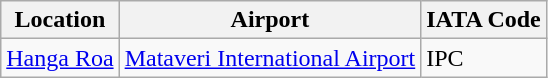<table class="wikitable">
<tr>
<th>Location</th>
<th>Airport</th>
<th>IATA Code</th>
</tr>
<tr>
<td><a href='#'>Hanga Roa</a></td>
<td><a href='#'>Mataveri International Airport</a></td>
<td>IPC</td>
</tr>
</table>
